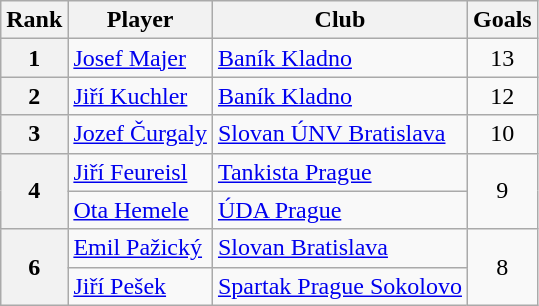<table class="wikitable" style="text-align:center">
<tr>
<th>Rank</th>
<th>Player</th>
<th>Club</th>
<th>Goals</th>
</tr>
<tr>
<th>1</th>
<td align="left"> <a href='#'>Josef Majer</a></td>
<td align="left"><a href='#'>Baník Kladno</a></td>
<td>13</td>
</tr>
<tr>
<th>2</th>
<td align="left"> <a href='#'>Jiří Kuchler</a></td>
<td align="left"><a href='#'>Baník Kladno</a></td>
<td>12</td>
</tr>
<tr>
<th>3</th>
<td align="left"> <a href='#'>Jozef Čurgaly</a></td>
<td align="left"><a href='#'>Slovan ÚNV Bratislava</a></td>
<td>10</td>
</tr>
<tr>
<th rowspan="2">4</th>
<td align="left"> <a href='#'>Jiří Feureisl</a></td>
<td align="left"><a href='#'>Tankista Prague</a></td>
<td rowspan="2">9</td>
</tr>
<tr>
<td align="left"> <a href='#'>Ota Hemele</a></td>
<td align="left"><a href='#'>ÚDA Prague</a></td>
</tr>
<tr>
<th rowspan="2">6</th>
<td align="left"> <a href='#'>Emil Pažický</a></td>
<td align="left"><a href='#'>Slovan Bratislava</a></td>
<td rowspan="2">8</td>
</tr>
<tr>
<td align="left"> <a href='#'>Jiří Pešek</a></td>
<td align="left"><a href='#'>Spartak Prague Sokolovo</a></td>
</tr>
</table>
